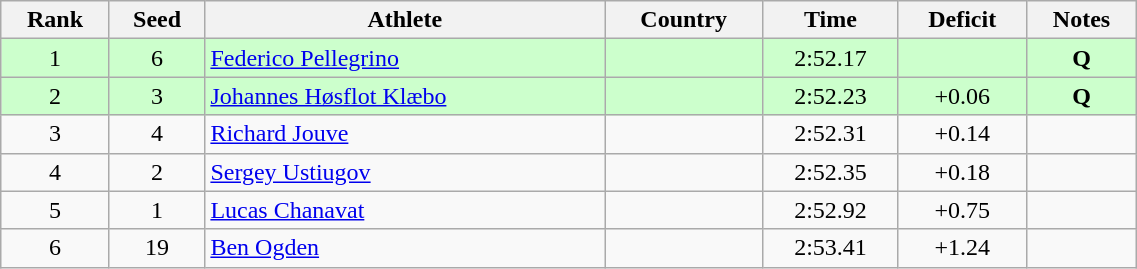<table class="wikitable sortable" style="text-align:center" width=60%>
<tr>
<th>Rank</th>
<th>Seed</th>
<th>Athlete</th>
<th>Country</th>
<th>Time</th>
<th>Deficit</th>
<th>Notes</th>
</tr>
<tr bgcolor=#ccffcc>
<td>1</td>
<td>6</td>
<td align=left><a href='#'>Federico Pellegrino</a></td>
<td align=left></td>
<td>2:52.17</td>
<td></td>
<td><strong>Q</strong></td>
</tr>
<tr bgcolor=#ccffcc>
<td>2</td>
<td>3</td>
<td align=left><a href='#'>Johannes Høsflot Klæbo</a></td>
<td align=left></td>
<td>2:52.23</td>
<td>+0.06</td>
<td><strong>Q</strong></td>
</tr>
<tr>
<td>3</td>
<td>4</td>
<td align=left><a href='#'>Richard Jouve</a></td>
<td align=left></td>
<td>2:52.31</td>
<td>+0.14</td>
<td></td>
</tr>
<tr>
<td>4</td>
<td>2</td>
<td align=left><a href='#'>Sergey Ustiugov</a></td>
<td align=left></td>
<td>2:52.35</td>
<td>+0.18</td>
<td></td>
</tr>
<tr>
<td>5</td>
<td>1</td>
<td align=left><a href='#'>Lucas Chanavat</a></td>
<td align=left></td>
<td>2:52.92</td>
<td>+0.75</td>
<td></td>
</tr>
<tr>
<td>6</td>
<td>19</td>
<td align=left><a href='#'>Ben Ogden</a></td>
<td align=left></td>
<td>2:53.41</td>
<td>+1.24</td>
<td></td>
</tr>
</table>
